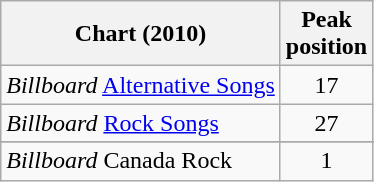<table class="wikitable">
<tr>
<th>Chart (2010)</th>
<th>Peak<br>position</th>
</tr>
<tr>
<td><em>Billboard</em> <a href='#'>Alternative Songs</a></td>
<td align="center">17</td>
</tr>
<tr>
<td><em>Billboard</em> <a href='#'>Rock Songs</a></td>
<td align="center">27</td>
</tr>
<tr>
</tr>
<tr>
<td><em>Billboard</em> Canada Rock</td>
<td align="center">1</td>
</tr>
</table>
